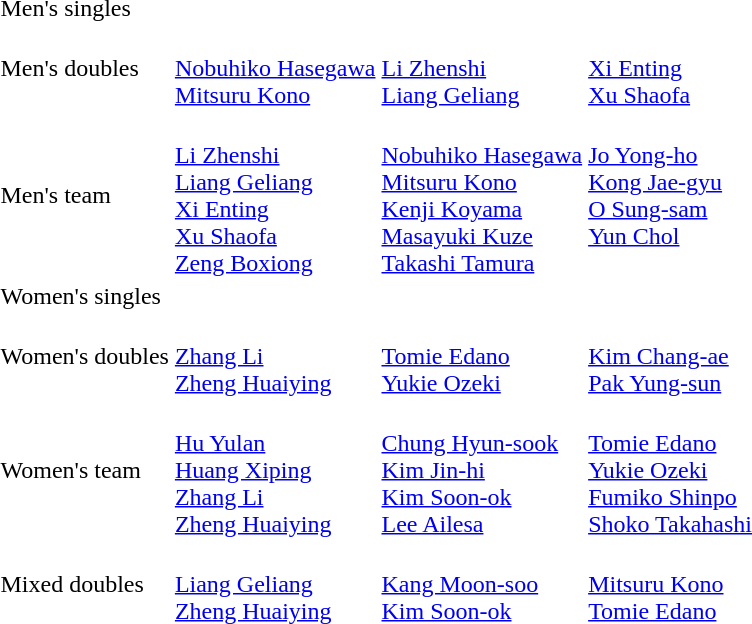<table>
<tr>
<td>Men's singles</td>
<td></td>
<td></td>
<td></td>
</tr>
<tr>
<td>Men's doubles</td>
<td><br><a href='#'>Nobuhiko Hasegawa</a><br><a href='#'>Mitsuru Kono</a></td>
<td><br><a href='#'>Li Zhenshi</a><br><a href='#'>Liang Geliang</a></td>
<td><br><a href='#'>Xi Enting</a><br><a href='#'>Xu Shaofa</a></td>
</tr>
<tr>
<td>Men's team</td>
<td><br><a href='#'>Li Zhenshi</a><br><a href='#'>Liang Geliang</a><br><a href='#'>Xi Enting</a><br><a href='#'>Xu Shaofa</a><br><a href='#'>Zeng Boxiong</a></td>
<td><br><a href='#'>Nobuhiko Hasegawa</a><br><a href='#'>Mitsuru Kono</a><br><a href='#'>Kenji Koyama</a><br><a href='#'>Masayuki Kuze</a><br><a href='#'>Takashi Tamura</a></td>
<td valign=top><br><a href='#'>Jo Yong-ho</a><br><a href='#'>Kong Jae-gyu</a><br><a href='#'>O Sung-sam</a><br><a href='#'>Yun Chol</a></td>
</tr>
<tr>
<td>Women's singles</td>
<td></td>
<td></td>
<td></td>
</tr>
<tr>
<td>Women's doubles</td>
<td><br><a href='#'>Zhang Li</a><br><a href='#'>Zheng Huaiying</a></td>
<td><br><a href='#'>Tomie Edano</a><br><a href='#'>Yukie Ozeki</a></td>
<td><br><a href='#'>Kim Chang-ae</a><br><a href='#'>Pak Yung-sun</a></td>
</tr>
<tr>
<td>Women's team</td>
<td><br><a href='#'>Hu Yulan</a><br><a href='#'>Huang Xiping</a><br><a href='#'>Zhang Li</a><br><a href='#'>Zheng Huaiying</a></td>
<td><br><a href='#'>Chung Hyun-sook</a><br><a href='#'>Kim Jin-hi</a><br><a href='#'>Kim Soon-ok</a><br><a href='#'>Lee Ailesa</a></td>
<td><br><a href='#'>Tomie Edano</a><br><a href='#'>Yukie Ozeki</a><br><a href='#'>Fumiko Shinpo</a><br><a href='#'>Shoko Takahashi</a></td>
</tr>
<tr>
<td>Mixed doubles</td>
<td><br><a href='#'>Liang Geliang</a><br><a href='#'>Zheng Huaiying</a></td>
<td><br><a href='#'>Kang Moon-soo</a><br><a href='#'>Kim Soon-ok</a></td>
<td><br><a href='#'>Mitsuru Kono</a><br><a href='#'>Tomie Edano</a></td>
</tr>
</table>
